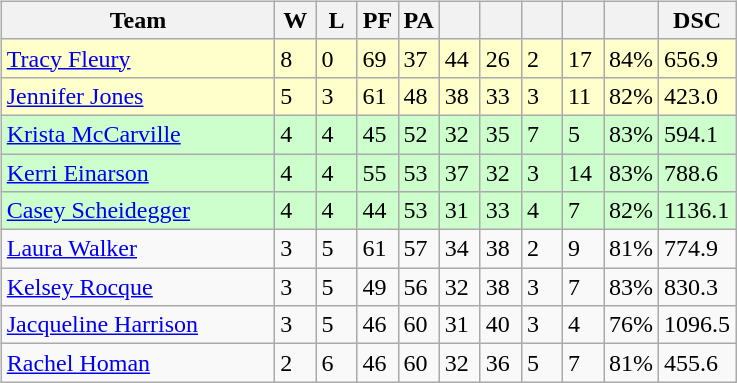<table>
<tr>
<td valign=top width=10%><br><table class=wikitable>
<tr>
<th width=175>Team</th>
<th width=20>W</th>
<th width=20>L</th>
<th width=20>PF</th>
<th width=20>PA</th>
<th width=20></th>
<th width=20></th>
<th width=20></th>
<th width=20></th>
<th width=20></th>
<th width=20>DSC</th>
</tr>
<tr bgcolor=#ffffcc>
<td> <a href='#'>Tracy Fleury</a></td>
<td>8</td>
<td>0</td>
<td>69</td>
<td>37</td>
<td>44</td>
<td>26</td>
<td>2</td>
<td>17</td>
<td>84%</td>
<td>656.9</td>
</tr>
<tr bgcolor=#ffffcc>
<td> <a href='#'>Jennifer Jones</a></td>
<td>5</td>
<td>3</td>
<td>61</td>
<td>48</td>
<td>38</td>
<td>33</td>
<td>3</td>
<td>11</td>
<td>82%</td>
<td>423.0</td>
</tr>
<tr bgcolor=#ccffcc>
<td> <a href='#'>Krista McCarville</a></td>
<td>4</td>
<td>4</td>
<td>45</td>
<td>52</td>
<td>32</td>
<td>35</td>
<td>7</td>
<td>5</td>
<td>83%</td>
<td>594.1</td>
</tr>
<tr bgcolor=#ccffcc>
<td> <a href='#'>Kerri Einarson</a></td>
<td>4</td>
<td>4</td>
<td>55</td>
<td>53</td>
<td>37</td>
<td>32</td>
<td>3</td>
<td>14</td>
<td>83%</td>
<td>788.6</td>
</tr>
<tr bgcolor=#ccffcc>
<td> <a href='#'>Casey Scheidegger</a></td>
<td>4</td>
<td>4</td>
<td>44</td>
<td>53</td>
<td>31</td>
<td>33</td>
<td>4</td>
<td>7</td>
<td>82%</td>
<td>1136.1</td>
</tr>
<tr>
<td> <a href='#'>Laura Walker</a></td>
<td>3</td>
<td>5</td>
<td>61</td>
<td>57</td>
<td>34</td>
<td>38</td>
<td>2</td>
<td>9</td>
<td>81%</td>
<td>774.9</td>
</tr>
<tr>
<td> <a href='#'>Kelsey Rocque</a></td>
<td>3</td>
<td>5</td>
<td>49</td>
<td>56</td>
<td>32</td>
<td>38</td>
<td>3</td>
<td>7</td>
<td>83%</td>
<td>830.3</td>
</tr>
<tr>
<td> <a href='#'>Jacqueline Harrison</a></td>
<td>3</td>
<td>5</td>
<td>46</td>
<td>60</td>
<td>31</td>
<td>40</td>
<td>3</td>
<td>4</td>
<td>76%</td>
<td>1096.5</td>
</tr>
<tr>
<td> <a href='#'>Rachel Homan</a></td>
<td>2</td>
<td>6</td>
<td>46</td>
<td>60</td>
<td>32</td>
<td>36</td>
<td>5</td>
<td>7</td>
<td>81%</td>
<td>455.6</td>
</tr>
</table>
</td>
</tr>
</table>
